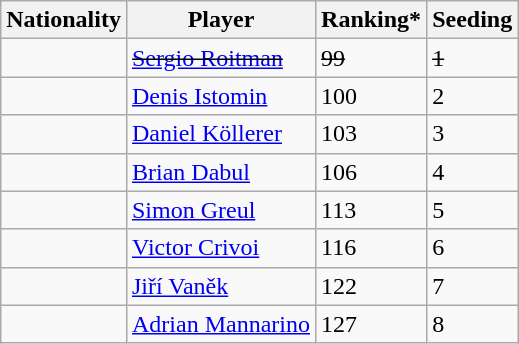<table class="wikitable" border="1">
<tr>
<th>Nationality</th>
<th>Player</th>
<th>Ranking*</th>
<th>Seeding</th>
</tr>
<tr>
<td></td>
<td><s><a href='#'>Sergio Roitman</a></s></td>
<td><s>99</s></td>
<td><s>1</s></td>
</tr>
<tr>
<td></td>
<td><a href='#'>Denis Istomin</a></td>
<td>100</td>
<td>2</td>
</tr>
<tr>
<td></td>
<td><a href='#'>Daniel Köllerer</a></td>
<td>103</td>
<td>3</td>
</tr>
<tr>
<td></td>
<td><a href='#'>Brian Dabul</a></td>
<td>106</td>
<td>4</td>
</tr>
<tr>
<td></td>
<td><a href='#'>Simon Greul</a></td>
<td>113</td>
<td>5</td>
</tr>
<tr>
<td></td>
<td><a href='#'>Victor Crivoi</a></td>
<td>116</td>
<td>6</td>
</tr>
<tr>
<td></td>
<td><a href='#'>Jiří Vaněk</a></td>
<td>122</td>
<td>7</td>
</tr>
<tr>
<td></td>
<td><a href='#'>Adrian Mannarino</a></td>
<td>127</td>
<td>8</td>
</tr>
</table>
